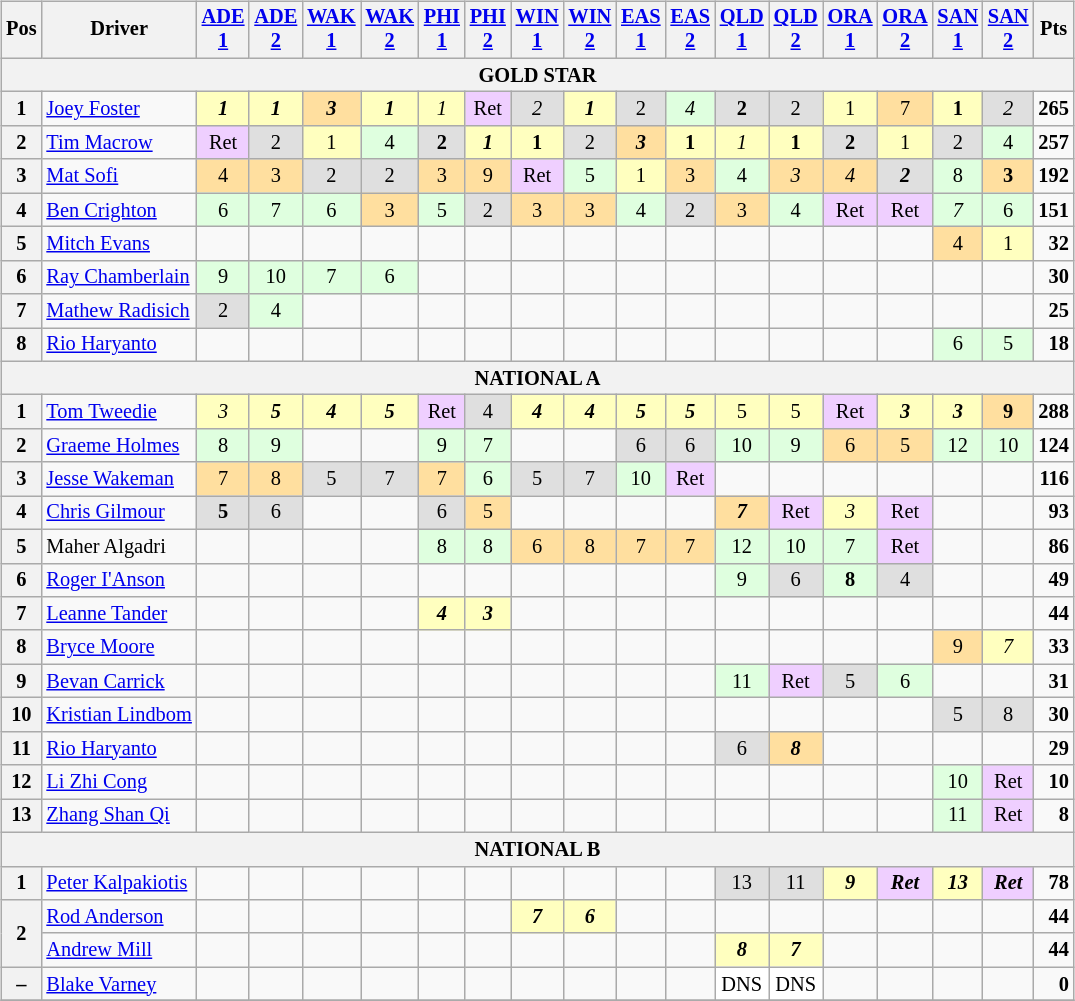<table>
<tr>
<td><br><table class="wikitable" style="font-size: 85%; text-align:center">
<tr valign="top">
<th valign="middle">Pos</th>
<th valign="middle">Driver</th>
<th><a href='#'>ADE<br>1</a></th>
<th><a href='#'>ADE<br>2</a></th>
<th><a href='#'>WAK<br>1</a></th>
<th><a href='#'>WAK<br>2</a></th>
<th><a href='#'>PHI<br>1</a></th>
<th><a href='#'>PHI<br>2</a></th>
<th><a href='#'>WIN<br>1</a></th>
<th><a href='#'>WIN<br>2</a></th>
<th><a href='#'>EAS<br>1</a></th>
<th><a href='#'>EAS<br>2</a></th>
<th><a href='#'>QLD<br>1</a></th>
<th><a href='#'>QLD<br>2</a></th>
<th><a href='#'>ORA<br>1</a></th>
<th><a href='#'>ORA<br>2</a></th>
<th><a href='#'>SAN<br>1</a></th>
<th><a href='#'>SAN<br>2</a></th>
<th valign="middle">Pts</th>
</tr>
<tr>
<th colspan=19><strong>GOLD STAR</strong></th>
</tr>
<tr>
<th>1</th>
<td align=left> <a href='#'>Joey Foster</a></td>
<td style="background:#ffffbf;"><strong><em>1</em></strong></td>
<td style="background:#ffffbf;"><strong><em>1</em></strong></td>
<td style="background:#ffdf9f;"><strong><em>3</em></strong></td>
<td style="background:#ffffbf;"><strong><em>1</em></strong></td>
<td style="background:#ffffbf;"><em>1</em></td>
<td style="background:#efcfff;">Ret</td>
<td style="background:#dfdfdf;"><em>2</em></td>
<td style="background:#ffffbf;"><strong><em>1</em></strong></td>
<td style="background:#dfdfdf;">2</td>
<td style="background:#dfffdf;"><em>4</em></td>
<td style="background:#dfdfdf;"><strong>2</strong></td>
<td style="background:#dfdfdf;">2</td>
<td style="background:#ffffbf;">1</td>
<td style="background:#ffdf9f;">7</td>
<td style="background:#ffffbf;"><strong>1</strong></td>
<td style="background:#dfdfdf;"><em>2</em></td>
<td align="right"><strong>265</strong></td>
</tr>
<tr>
<th>2</th>
<td align=left> <a href='#'>Tim Macrow</a></td>
<td style="background:#efcfff;">Ret</td>
<td style="background:#dfdfdf;">2</td>
<td style="background:#ffffbf;">1</td>
<td style="background:#dfffdf;">4</td>
<td style="background:#dfdfdf;"><strong>2</strong></td>
<td style="background:#ffffbf;"><strong><em>1</em></strong></td>
<td style="background:#ffffbf;"><strong>1</strong></td>
<td style="background:#dfdfdf;">2</td>
<td style="background:#ffdf9f;"><strong><em>3</em></strong></td>
<td style="background:#ffffbf;"><strong>1</strong></td>
<td style="background:#ffffbf;"><em>1</em></td>
<td style="background:#ffffbf;"><strong>1</strong></td>
<td style="background:#dfdfdf;"><strong>2</strong></td>
<td style="background:#ffffbf;">1</td>
<td style="background:#dfdfdf;">2</td>
<td style="background:#dfffdf;">4</td>
<td align="right"><strong>257</strong></td>
</tr>
<tr>
<th>3</th>
<td align=left> <a href='#'>Mat Sofi</a></td>
<td style="background:#ffdf9f;">4</td>
<td style="background:#ffdf9f;">3</td>
<td style="background:#dfdfdf;">2</td>
<td style="background:#dfdfdf;">2</td>
<td style="background:#ffdf9f;">3</td>
<td style="background:#ffdf9f;">9</td>
<td style="background:#efcfff;">Ret</td>
<td style="background:#dfffdf;">5</td>
<td style="background:#ffffbf;">1</td>
<td style="background:#ffdf9f;">3</td>
<td style="background:#dfffdf;">4</td>
<td style="background:#ffdf9f;"><em>3</em></td>
<td style="background:#ffdf9f;"><em>4</em></td>
<td style="background:#dfdfdf;"><strong><em>2</em></strong></td>
<td style="background:#dfffdf;">8</td>
<td style="background:#ffdf9f;"><strong>3</strong></td>
<td align="right"><strong>192</strong></td>
</tr>
<tr>
<th>4</th>
<td align=left> <a href='#'>Ben Crighton</a></td>
<td style="background:#dfffdf;">6</td>
<td style="background:#dfffdf;">7</td>
<td style="background:#dfffdf;">6</td>
<td style="background:#ffdf9f;">3</td>
<td style="background:#dfffdf;">5</td>
<td style="background:#dfdfdf;">2</td>
<td style="background:#ffdf9f;">3</td>
<td style="background:#ffdf9f;">3</td>
<td style="background:#dfffdf;">4</td>
<td style="background:#dfdfdf;">2</td>
<td style="background:#ffdf9f;">3</td>
<td style="background:#dfffdf;">4</td>
<td style="background:#efcfff;">Ret</td>
<td style="background:#efcfff;">Ret</td>
<td style="background:#dfffdf;"><em>7</em></td>
<td style="background:#dfffdf;">6</td>
<td align="right"><strong>151</strong></td>
</tr>
<tr>
<th>5</th>
<td align=left> <a href='#'>Mitch Evans</a></td>
<td></td>
<td></td>
<td></td>
<td></td>
<td></td>
<td></td>
<td></td>
<td></td>
<td></td>
<td></td>
<td></td>
<td></td>
<td></td>
<td></td>
<td style="background:#ffdf9f;">4</td>
<td style="background:#ffffbf;">1</td>
<td align="right"><strong>32</strong></td>
</tr>
<tr>
<th>6</th>
<td align=left> <a href='#'>Ray Chamberlain</a></td>
<td style="background:#dfffdf;">9</td>
<td style="background:#dfffdf;">10</td>
<td style="background:#dfffdf;">7</td>
<td style="background:#dfffdf;">6</td>
<td></td>
<td></td>
<td></td>
<td></td>
<td></td>
<td></td>
<td></td>
<td></td>
<td></td>
<td></td>
<td></td>
<td></td>
<td align="right"><strong>30</strong></td>
</tr>
<tr>
<th>7</th>
<td align=left> <a href='#'>Mathew Radisich</a></td>
<td style="background:#dfdfdf;">2</td>
<td style="background:#dfffdf;">4</td>
<td></td>
<td></td>
<td></td>
<td></td>
<td></td>
<td></td>
<td></td>
<td></td>
<td></td>
<td></td>
<td></td>
<td></td>
<td></td>
<td></td>
<td align="right"><strong>25</strong></td>
</tr>
<tr>
<th>8</th>
<td align=left> <a href='#'>Rio Haryanto</a></td>
<td></td>
<td></td>
<td></td>
<td></td>
<td></td>
<td></td>
<td></td>
<td></td>
<td></td>
<td></td>
<td></td>
<td></td>
<td></td>
<td></td>
<td style="background:#dfffdf;">6</td>
<td style="background:#dfffdf;">5</td>
<td align="right"><strong>18</strong></td>
</tr>
<tr>
<th colspan=19><strong>NATIONAL A</strong></th>
</tr>
<tr>
<th>1</th>
<td align=left> <a href='#'>Tom Tweedie</a></td>
<td style="background:#ffffbf;"><em>3</em></td>
<td style="background:#ffffbf;"><strong><em>5</em></strong></td>
<td style="background:#ffffbf;"><strong><em>4</em></strong></td>
<td style="background:#ffffbf;"><strong><em>5</em></strong></td>
<td style="background:#efcfff;">Ret</td>
<td style="background:#dfdfdf;">4</td>
<td style="background:#ffffbf;"><strong><em>4</em></strong></td>
<td style="background:#ffffbf;"><strong><em>4</em></strong></td>
<td style="background:#ffffbf;"><strong><em>5</em></strong></td>
<td style="background:#ffffbf;"><strong><em>5</em></strong></td>
<td style="background:#ffffbf;">5</td>
<td style="background:#ffffbf;">5</td>
<td style="background:#efcfff;">Ret</td>
<td style="background:#ffffbf;"><strong><em>3</em></strong></td>
<td style="background:#ffffbf;"><strong><em>3</em></strong></td>
<td style="background:#ffdf9f;"><strong>9</strong></td>
<td align="right"><strong>288</strong></td>
</tr>
<tr>
<th>2</th>
<td align=left> <a href='#'>Graeme Holmes</a></td>
<td style="background:#dfffdf;">8</td>
<td style="background:#dfffdf;">9</td>
<td></td>
<td></td>
<td style="background:#dfffdf;">9</td>
<td style="background:#dfffdf;">7</td>
<td></td>
<td></td>
<td style="background:#dfdfdf;">6</td>
<td style="background:#dfdfdf;">6</td>
<td style="background:#dfffdf;">10</td>
<td style="background:#dfffdf;">9</td>
<td style="background:#ffdf9f;">6</td>
<td style="background:#ffdf9f;">5</td>
<td style="background:#dfffdf;">12</td>
<td style="background:#dfffdf;">10</td>
<td align="right"><strong>124</strong></td>
</tr>
<tr>
<th>3</th>
<td align=left> <a href='#'>Jesse Wakeman</a></td>
<td style="background:#ffdf9f;">7</td>
<td style="background:#ffdf9f;">8</td>
<td style="background:#dfdfdf;">5</td>
<td style="background:#dfdfdf;">7</td>
<td style="background:#ffdf9f;">7</td>
<td style="background:#dfffdf;">6</td>
<td style="background:#dfdfdf;">5</td>
<td style="background:#dfdfdf;">7</td>
<td style="background:#dfffdf;">10</td>
<td style="background:#efcfff;">Ret</td>
<td></td>
<td></td>
<td></td>
<td></td>
<td></td>
<td></td>
<td align="right"><strong>116</strong></td>
</tr>
<tr>
<th>4</th>
<td align=left> <a href='#'>Chris Gilmour</a></td>
<td style="background:#dfdfdf;"><strong>5</strong></td>
<td style="background:#dfdfdf;">6</td>
<td></td>
<td></td>
<td style="background:#dfdfdf;">6</td>
<td style="background:#ffdf9f;">5</td>
<td></td>
<td></td>
<td></td>
<td></td>
<td style="background:#ffdf9f;"><strong><em>7</em></strong></td>
<td style="background:#efcfff;">Ret</td>
<td style="background:#ffffbf;"><em>3</em></td>
<td style="background:#efcfff;">Ret</td>
<td></td>
<td></td>
<td align="right"><strong>93</strong></td>
</tr>
<tr>
<th>5</th>
<td align=left> Maher Algadri</td>
<td></td>
<td></td>
<td></td>
<td></td>
<td style="background:#dfffdf;">8</td>
<td style="background:#dfffdf;">8</td>
<td style="background:#ffdf9f;">6</td>
<td style="background:#ffdf9f;">8</td>
<td style="background:#ffdf9f;">7</td>
<td style="background:#ffdf9f;">7</td>
<td style="background:#dfffdf;">12</td>
<td style="background:#dfffdf;">10</td>
<td style="background:#dfffdf;">7</td>
<td style="background:#efcfff;">Ret</td>
<td></td>
<td></td>
<td align="right"><strong>86</strong></td>
</tr>
<tr>
<th>6</th>
<td align=left> <a href='#'>Roger I'Anson</a></td>
<td></td>
<td></td>
<td></td>
<td></td>
<td></td>
<td></td>
<td></td>
<td></td>
<td></td>
<td></td>
<td style="background:#dfffdf;">9</td>
<td style="background:#dfdfdf;">6</td>
<td style="background:#dfffdf;"><strong>8</strong></td>
<td style="background:#dfdfdf;">4</td>
<td></td>
<td></td>
<td align="right"><strong>49</strong></td>
</tr>
<tr>
<th>7</th>
<td align=left> <a href='#'>Leanne Tander</a></td>
<td></td>
<td></td>
<td></td>
<td></td>
<td style="background:#ffffbf;"><strong><em>4</em></strong></td>
<td style="background:#ffffbf;"><strong><em>3</em></strong></td>
<td></td>
<td></td>
<td></td>
<td></td>
<td></td>
<td></td>
<td></td>
<td></td>
<td></td>
<td></td>
<td align="right"><strong>44</strong></td>
</tr>
<tr>
<th>8</th>
<td align=left> <a href='#'>Bryce Moore</a></td>
<td></td>
<td></td>
<td></td>
<td></td>
<td></td>
<td></td>
<td></td>
<td></td>
<td></td>
<td></td>
<td></td>
<td></td>
<td></td>
<td></td>
<td style="background:#ffdf9f;">9</td>
<td style="background:#ffffbf;"><em>7</em></td>
<td align="right"><strong>33</strong></td>
</tr>
<tr>
<th>9</th>
<td align=left> <a href='#'>Bevan Carrick</a></td>
<td></td>
<td></td>
<td></td>
<td></td>
<td></td>
<td></td>
<td></td>
<td></td>
<td></td>
<td></td>
<td style="background:#dfffdf;">11</td>
<td style="background:#efcfff;">Ret</td>
<td style="background:#dfdfdf;">5</td>
<td style="background:#dfffdf;">6</td>
<td></td>
<td></td>
<td align="right"><strong>31</strong></td>
</tr>
<tr>
<th>10</th>
<td align=left> <a href='#'>Kristian Lindbom</a></td>
<td></td>
<td></td>
<td></td>
<td></td>
<td></td>
<td></td>
<td></td>
<td></td>
<td></td>
<td></td>
<td></td>
<td></td>
<td></td>
<td></td>
<td style="background:#dfdfdf;">5</td>
<td style="background:#dfdfdf;">8</td>
<td align="right"><strong>30</strong></td>
</tr>
<tr>
<th>11</th>
<td align=left> <a href='#'>Rio Haryanto</a></td>
<td></td>
<td></td>
<td></td>
<td></td>
<td></td>
<td></td>
<td></td>
<td></td>
<td></td>
<td></td>
<td style="background:#dfdfdf;">6</td>
<td style="background:#ffdf9f;"><strong><em>8</em></strong></td>
<td></td>
<td></td>
<td></td>
<td></td>
<td align="right"><strong>29</strong></td>
</tr>
<tr>
<th>12</th>
<td align=left> <a href='#'>Li Zhi Cong</a></td>
<td></td>
<td></td>
<td></td>
<td></td>
<td></td>
<td></td>
<td></td>
<td></td>
<td></td>
<td></td>
<td></td>
<td></td>
<td></td>
<td></td>
<td style="background:#dfffdf;">10</td>
<td style="background:#efcfff;">Ret</td>
<td align="right"><strong>10</strong></td>
</tr>
<tr>
<th>13</th>
<td align=left> <a href='#'>Zhang Shan Qi</a></td>
<td></td>
<td></td>
<td></td>
<td></td>
<td></td>
<td></td>
<td></td>
<td></td>
<td></td>
<td></td>
<td></td>
<td></td>
<td></td>
<td></td>
<td style="background:#dfffdf;">11</td>
<td style="background:#efcfff;">Ret</td>
<td align="right"><strong>8</strong></td>
</tr>
<tr>
<th colspan=19><strong>NATIONAL B</strong></th>
</tr>
<tr>
<th>1</th>
<td align=left> <a href='#'>Peter Kalpakiotis</a></td>
<td></td>
<td></td>
<td></td>
<td></td>
<td></td>
<td></td>
<td></td>
<td></td>
<td></td>
<td></td>
<td style="background:#dfdfdf;">13</td>
<td style="background:#dfdfdf;">11</td>
<td style="background:#ffffbf;"><strong><em>9</em></strong></td>
<td style="background:#efcfff;"><strong><em>Ret</em></strong></td>
<td style="background:#ffffbf;"><strong><em>13</em></strong></td>
<td style="background:#efcfff;"><strong><em>Ret</em></strong></td>
<td align="right"><strong>78</strong></td>
</tr>
<tr>
<th rowspan=2>2</th>
<td align=left> <a href='#'>Rod Anderson</a></td>
<td></td>
<td></td>
<td></td>
<td></td>
<td></td>
<td></td>
<td style="background:#ffffbf;"><strong><em>7</em></strong></td>
<td style="background:#ffffbf;"><strong><em>6</em></strong></td>
<td></td>
<td></td>
<td></td>
<td></td>
<td></td>
<td></td>
<td></td>
<td></td>
<td align="right"><strong>44</strong></td>
</tr>
<tr>
<td align=left> <a href='#'>Andrew Mill</a></td>
<td></td>
<td></td>
<td></td>
<td></td>
<td></td>
<td></td>
<td></td>
<td></td>
<td></td>
<td></td>
<td style="background:#ffffbf;"><strong><em>8</em></strong></td>
<td style="background:#ffffbf;"><strong><em>7</em></strong></td>
<td></td>
<td></td>
<td></td>
<td></td>
<td align="right"><strong>44</strong></td>
</tr>
<tr>
<th>–</th>
<td align=left> <a href='#'>Blake Varney</a></td>
<td></td>
<td></td>
<td></td>
<td></td>
<td></td>
<td></td>
<td></td>
<td></td>
<td></td>
<td></td>
<td style="background:#ffffff;">DNS</td>
<td style="background:#ffffff;">DNS</td>
<td></td>
<td></td>
<td></td>
<td></td>
<td align="right"><strong>0</strong></td>
</tr>
<tr>
</tr>
</table>
</td>
<td valign="top"><br></td>
</tr>
</table>
